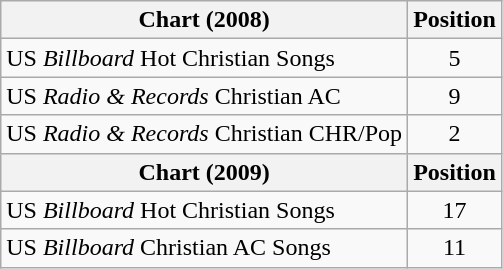<table class="wikitable">
<tr>
<th>Chart (2008)</th>
<th>Position</th>
</tr>
<tr>
<td align="left">US <em>Billboard</em> Hot Christian Songs</td>
<td align="center">5</td>
</tr>
<tr>
<td align="left">US <em>Radio & Records</em> Christian AC</td>
<td align="center">9</td>
</tr>
<tr>
<td align="left">US <em>Radio & Records</em> Christian CHR/Pop</td>
<td align="center">2</td>
</tr>
<tr>
<th>Chart (2009)</th>
<th>Position</th>
</tr>
<tr>
<td align="left">US <em>Billboard</em> Hot Christian Songs</td>
<td align="center">17</td>
</tr>
<tr>
<td align="left">US <em>Billboard</em> Christian AC Songs</td>
<td align="center">11</td>
</tr>
</table>
